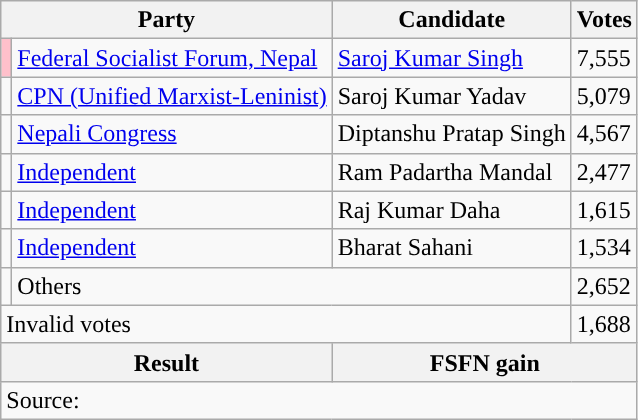<table class="wikitable">
<tr>
<th colspan="2">Party</th>
<th>Candidate</th>
<th>Votes</th>
</tr>
<tr>
<td style="background-color:pink"></td>
<td><a href='#'>Federal Socialist Forum, Nepal</a></td>
<td><a href='#'>Saroj Kumar Singh</a></td>
<td>7,555</td>
</tr>
<tr>
<td style="background-color:"></td>
<td><a href='#'>CPN (Unified Marxist-Leninist)</a></td>
<td>Saroj Kumar Yadav</td>
<td>5,079</td>
</tr>
<tr>
<td style="background-color:"></td>
<td><a href='#'>Nepali Congress</a></td>
<td>Diptanshu Pratap Singh</td>
<td>4,567</td>
</tr>
<tr>
<td style="background-color:"></td>
<td><a href='#'>Independent</a></td>
<td>Ram Padartha Mandal</td>
<td>2,477</td>
</tr>
<tr>
<td style="background-color:"></td>
<td><a href='#'>Independent</a></td>
<td>Raj Kumar Daha</td>
<td>1,615</td>
</tr>
<tr>
<td style="background-color:"></td>
<td><a href='#'>Independent</a></td>
<td>Bharat Sahani</td>
<td>1,534</td>
</tr>
<tr>
<td></td>
<td colspan="2">Others</td>
<td>2,652</td>
</tr>
<tr>
<td colspan="3">Invalid votes</td>
<td>1,688</td>
</tr>
<tr>
<th colspan="2">Result</th>
<th colspan="2">FSFN gain</th>
</tr>
<tr>
<td colspan="4">Source: </td>
</tr>
</table>
